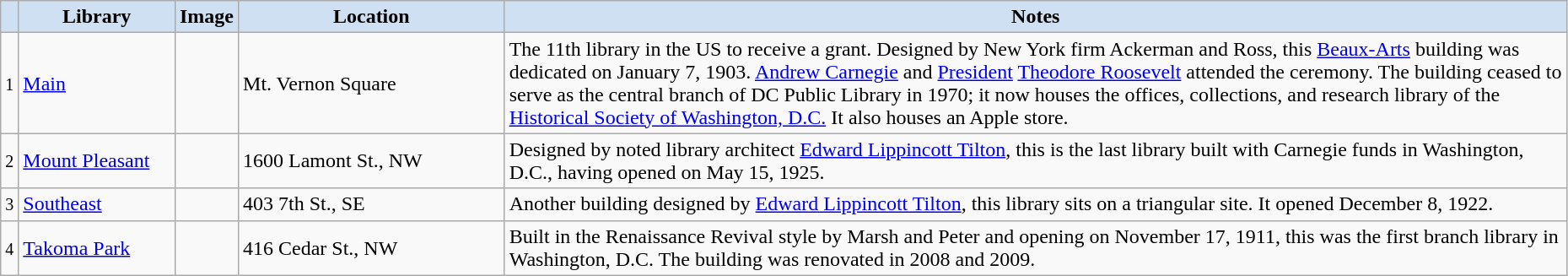<table class="wikitable sortable" align="center" width=98%>
<tr>
<th style="background-color:#CEE0F2;"></th>
<th style="background-color:#CEE0F2;" width=10%><strong>Library</strong></th>
<th style="background-color:#CEE0F2;" class="unsortable"><strong>Image</strong></th>
<th style="background-color:#CEE0F2;" width=17%><strong>Location</strong></th>
<th style="background-color:#CEE0F2;"><strong>Notes</strong></th>
</tr>
<tr ->
<td><small>1</small></td>
<td><a href='#'>Main</a></td>
<td></td>
<td>Mt. Vernon Square<br><small></small></td>
<td>The 11th library in the US to receive a grant. Designed by New York firm Ackerman and Ross, this <a href='#'>Beaux-Arts</a> building was dedicated on January 7, 1903. <a href='#'>Andrew Carnegie</a> and <a href='#'>President</a> <a href='#'>Theodore Roosevelt</a> attended the ceremony. The building ceased to serve as the central branch of DC Public Library in 1970; it now houses the offices, collections, and research library of the <a href='#'>Historical Society of Washington, D.C.</a> It also houses an Apple store.</td>
</tr>
<tr ->
<td><small>2</small></td>
<td><a href='#'>Mount Pleasant</a></td>
<td></td>
<td>1600 Lamont St., NW<br><small></small></td>
<td>Designed by noted library architect <a href='#'>Edward Lippincott Tilton</a>, this is the last library built with Carnegie funds in Washington, D.C., having opened on May 15, 1925.</td>
</tr>
<tr ->
<td><small>3</small></td>
<td><a href='#'>Southeast</a></td>
<td></td>
<td>403 7th St., SE<br><small></small></td>
<td>Another building designed by <a href='#'>Edward Lippincott Tilton</a>, this library sits on a triangular site. It opened December 8, 1922.</td>
</tr>
<tr ->
<td><small>4</small></td>
<td><a href='#'>Takoma Park</a></td>
<td></td>
<td>416 Cedar St., NW<br><small></small></td>
<td>Built in the Renaissance Revival style by Marsh and Peter and opening on November 17, 1911, this was the first branch library in Washington, D.C. The building was renovated in 2008 and 2009.</td>
</tr>
</table>
